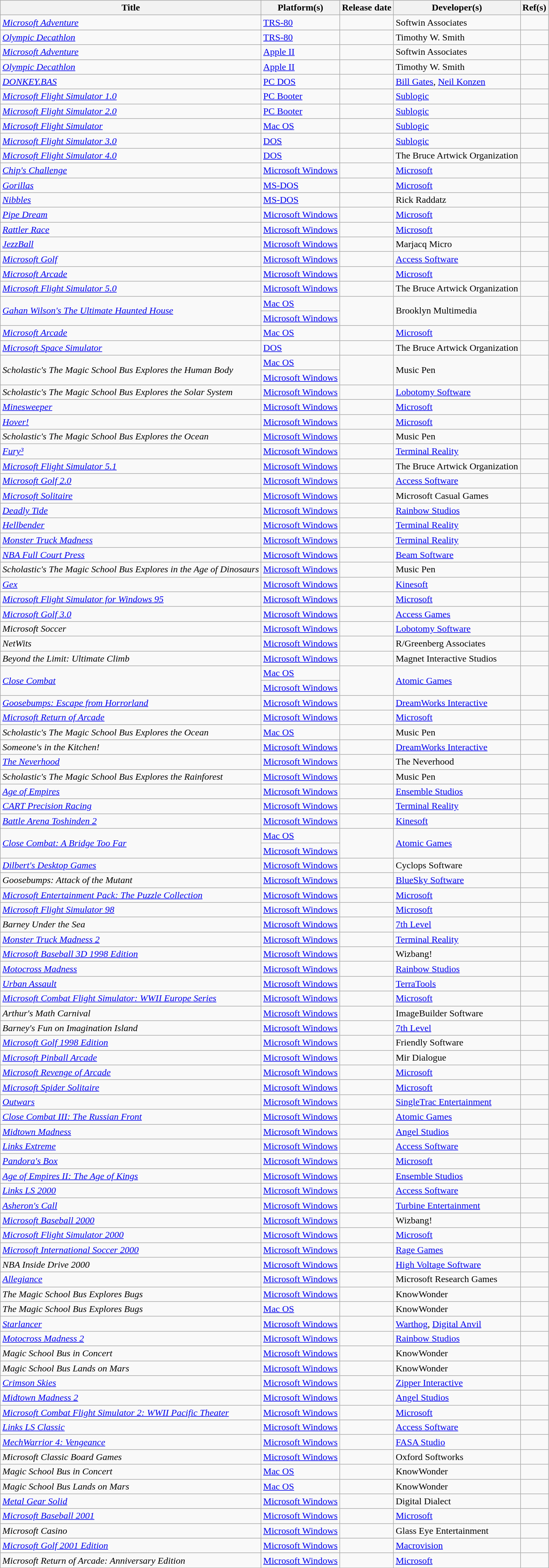<table class="wikitable sortable">
<tr>
<th>Title</th>
<th>Platform(s)</th>
<th>Release date</th>
<th>Developer(s)</th>
<th>Ref(s)</th>
</tr>
<tr>
<td><em><a href='#'>Microsoft Adventure</a></em></td>
<td><a href='#'>TRS-80</a></td>
<td></td>
<td>Softwin Associates</td>
<td></td>
</tr>
<tr>
<td><em><a href='#'>Olympic Decathlon</a></em></td>
<td><a href='#'>TRS-80</a></td>
<td></td>
<td>Timothy W. Smith</td>
<td></td>
</tr>
<tr>
<td><em><a href='#'>Microsoft Adventure</a></em></td>
<td><a href='#'>Apple II</a></td>
<td></td>
<td>Softwin Associates</td>
<td></td>
</tr>
<tr>
<td><em><a href='#'>Olympic Decathlon</a></em></td>
<td><a href='#'>Apple II</a></td>
<td></td>
<td>Timothy W. Smith</td>
<td></td>
</tr>
<tr>
<td><em><a href='#'>DONKEY.BAS</a></em></td>
<td><a href='#'>PC DOS</a></td>
<td></td>
<td><a href='#'>Bill Gates</a>, <a href='#'>Neil Konzen</a></td>
<td></td>
</tr>
<tr>
<td><em><a href='#'>Microsoft Flight Simulator 1.0</a></em></td>
<td><a href='#'>PC Booter</a></td>
<td></td>
<td><a href='#'>Sublogic</a></td>
<td></td>
</tr>
<tr>
<td><em><a href='#'>Microsoft Flight Simulator 2.0</a></em></td>
<td><a href='#'>PC Booter</a></td>
<td></td>
<td><a href='#'>Sublogic</a></td>
<td></td>
</tr>
<tr>
<td><a href='#'><em>Microsoft Flight Simulator</em></a></td>
<td><a href='#'>Mac OS</a></td>
<td></td>
<td><a href='#'>Sublogic</a></td>
<td></td>
</tr>
<tr>
<td><em><a href='#'>Microsoft Flight Simulator 3.0</a></em></td>
<td><a href='#'>DOS</a></td>
<td></td>
<td><a href='#'>Sublogic</a></td>
<td></td>
</tr>
<tr>
<td><em><a href='#'>Microsoft Flight Simulator 4.0</a></em></td>
<td><a href='#'>DOS</a></td>
<td></td>
<td>The Bruce Artwick Organization</td>
<td></td>
</tr>
<tr>
<td><em><a href='#'>Chip's Challenge</a></em></td>
<td><a href='#'>Microsoft Windows</a></td>
<td></td>
<td><a href='#'>Microsoft</a></td>
<td></td>
</tr>
<tr>
<td><em><a href='#'>Gorillas</a></em></td>
<td><a href='#'>MS-DOS</a></td>
<td></td>
<td><a href='#'>Microsoft</a></td>
<td></td>
</tr>
<tr>
<td><em><a href='#'>Nibbles</a></em></td>
<td><a href='#'>MS-DOS</a></td>
<td></td>
<td>Rick Raddatz</td>
<td></td>
</tr>
<tr>
<td><em><a href='#'>Pipe Dream</a></em></td>
<td><a href='#'>Microsoft Windows</a></td>
<td></td>
<td><a href='#'>Microsoft</a></td>
<td></td>
</tr>
<tr>
<td><em><a href='#'>Rattler Race</a></em></td>
<td><a href='#'>Microsoft Windows</a></td>
<td></td>
<td><a href='#'>Microsoft</a></td>
<td></td>
</tr>
<tr>
<td><em><a href='#'>JezzBall</a></em></td>
<td><a href='#'>Microsoft Windows</a></td>
<td></td>
<td>Marjacq Micro</td>
<td></td>
</tr>
<tr>
<td><em><a href='#'>Microsoft Golf</a></em></td>
<td><a href='#'>Microsoft Windows</a></td>
<td></td>
<td><a href='#'>Access Software</a></td>
<td></td>
</tr>
<tr>
<td><em><a href='#'>Microsoft Arcade</a></em></td>
<td><a href='#'>Microsoft Windows</a></td>
<td></td>
<td><a href='#'>Microsoft</a></td>
<td></td>
</tr>
<tr>
<td><em><a href='#'>Microsoft Flight Simulator 5.0</a></em></td>
<td><a href='#'>Microsoft Windows</a></td>
<td></td>
<td>The Bruce Artwick Organization</td>
<td></td>
</tr>
<tr>
<td rowspan="2"><a href='#'><em>Gahan Wilson's The Ultimate Haunted House</em></a></td>
<td><a href='#'>Mac OS</a></td>
<td rowspan="2"></td>
<td rowspan="2">Brooklyn Multimedia</td>
<td rowspan="2"></td>
</tr>
<tr>
<td><a href='#'>Microsoft Windows</a></td>
</tr>
<tr>
<td><em><a href='#'>Microsoft Arcade</a></em></td>
<td><a href='#'>Mac OS</a></td>
<td></td>
<td><a href='#'>Microsoft</a></td>
<td></td>
</tr>
<tr>
<td><em><a href='#'>Microsoft Space Simulator</a></em></td>
<td><a href='#'>DOS</a></td>
<td></td>
<td>The Bruce Artwick Organization</td>
<td></td>
</tr>
<tr>
<td rowspan="2"><em>Scholastic's The Magic School Bus Explores the Human Body</em></td>
<td><a href='#'>Mac OS</a></td>
<td rowspan="2"></td>
<td rowspan="2">Music Pen</td>
<td rowspan="2"></td>
</tr>
<tr>
<td><a href='#'>Microsoft Windows</a></td>
</tr>
<tr>
<td><em>Scholastic's The Magic School Bus Explores the Solar System</em></td>
<td><a href='#'>Microsoft Windows</a></td>
<td></td>
<td><a href='#'>Lobotomy Software</a></td>
<td></td>
</tr>
<tr>
<td><em><a href='#'>Minesweeper</a></em></td>
<td><a href='#'>Microsoft Windows</a></td>
<td></td>
<td><a href='#'>Microsoft</a></td>
<td></td>
</tr>
<tr>
<td><em><a href='#'>Hover!</a></em></td>
<td><a href='#'>Microsoft Windows</a></td>
<td></td>
<td><a href='#'>Microsoft</a></td>
<td></td>
</tr>
<tr>
<td><em>Scholastic's The Magic School Bus Explores the Ocean</em></td>
<td><a href='#'>Microsoft Windows</a></td>
<td></td>
<td>Music Pen</td>
<td></td>
</tr>
<tr>
<td><a href='#'><em>Fury³</em></a></td>
<td><a href='#'>Microsoft Windows</a></td>
<td></td>
<td><a href='#'>Terminal Reality</a></td>
<td></td>
</tr>
<tr>
<td><em><a href='#'>Microsoft Flight Simulator 5.1</a></em></td>
<td><a href='#'>Microsoft Windows</a></td>
<td></td>
<td>The Bruce Artwick Organization</td>
<td></td>
</tr>
<tr>
<td><em><a href='#'>Microsoft Golf 2.0</a></em></td>
<td><a href='#'>Microsoft Windows</a></td>
<td></td>
<td><a href='#'>Access Software</a></td>
<td></td>
</tr>
<tr>
<td><em><a href='#'>Microsoft Solitaire</a></em></td>
<td><a href='#'>Microsoft Windows</a></td>
<td></td>
<td>Microsoft Casual Games</td>
<td></td>
</tr>
<tr>
<td><em><a href='#'>Deadly Tide</a></em></td>
<td><a href='#'>Microsoft Windows</a></td>
<td></td>
<td><a href='#'>Rainbow Studios</a></td>
<td></td>
</tr>
<tr>
<td><a href='#'><em>Hellbender</em></a></td>
<td><a href='#'>Microsoft Windows</a></td>
<td></td>
<td><a href='#'>Terminal Reality</a></td>
<td></td>
</tr>
<tr>
<td><em><a href='#'>Monster Truck Madness</a></em></td>
<td><a href='#'>Microsoft Windows</a></td>
<td></td>
<td><a href='#'>Terminal Reality</a></td>
<td></td>
</tr>
<tr>
<td><em><a href='#'>NBA Full Court Press</a></em></td>
<td><a href='#'>Microsoft Windows</a></td>
<td></td>
<td><a href='#'>Beam Software</a></td>
<td></td>
</tr>
<tr>
<td><em>Scholastic's The Magic School Bus Explores in the Age of Dinosaurs</em></td>
<td><a href='#'>Microsoft Windows</a></td>
<td></td>
<td>Music Pen</td>
<td></td>
</tr>
<tr>
<td><a href='#'><em>Gex</em></a></td>
<td><a href='#'>Microsoft Windows</a></td>
<td></td>
<td><a href='#'>Kinesoft</a></td>
<td></td>
</tr>
<tr>
<td><em><a href='#'>Microsoft Flight Simulator for Windows 95</a></em></td>
<td><a href='#'>Microsoft Windows</a></td>
<td></td>
<td><a href='#'>Microsoft</a></td>
<td></td>
</tr>
<tr>
<td><em><a href='#'>Microsoft Golf 3.0</a></em></td>
<td><a href='#'>Microsoft Windows</a></td>
<td></td>
<td><a href='#'>Access Games</a></td>
<td></td>
</tr>
<tr>
<td><em>Microsoft Soccer</em></td>
<td><a href='#'>Microsoft Windows</a></td>
<td></td>
<td><a href='#'>Lobotomy Software</a></td>
<td></td>
</tr>
<tr>
<td><em>NetWits</em></td>
<td><a href='#'>Microsoft Windows</a></td>
<td></td>
<td>R/Greenberg Associates</td>
<td></td>
</tr>
<tr>
<td><em>Beyond the Limit: Ultimate Climb</em></td>
<td><a href='#'>Microsoft Windows</a></td>
<td></td>
<td>Magnet Interactive Studios</td>
<td></td>
</tr>
<tr>
<td rowspan="2"><a href='#'><em>Close Combat</em></a></td>
<td><a href='#'>Mac OS</a></td>
<td rowspan="2"></td>
<td rowspan="2"><a href='#'>Atomic Games</a></td>
<td rowspan="2"></td>
</tr>
<tr>
<td><a href='#'>Microsoft Windows</a></td>
</tr>
<tr>
<td><em><a href='#'>Goosebumps: Escape from Horrorland</a></em></td>
<td><a href='#'>Microsoft Windows</a></td>
<td></td>
<td><a href='#'>DreamWorks Interactive</a></td>
<td></td>
</tr>
<tr>
<td><em><a href='#'>Microsoft Return of Arcade</a></em></td>
<td><a href='#'>Microsoft Windows</a></td>
<td></td>
<td><a href='#'>Microsoft</a></td>
<td></td>
</tr>
<tr>
<td><em>Scholastic's The Magic School Bus Explores the Ocean</em></td>
<td><a href='#'>Mac OS</a></td>
<td></td>
<td>Music Pen</td>
<td></td>
</tr>
<tr>
<td><em>Someone's in the Kitchen!</em></td>
<td><a href='#'>Microsoft Windows</a></td>
<td></td>
<td><a href='#'>DreamWorks Interactive</a></td>
<td></td>
</tr>
<tr>
<td><em><a href='#'>The Neverhood</a></em></td>
<td><a href='#'>Microsoft Windows</a></td>
<td></td>
<td>The Neverhood</td>
<td></td>
</tr>
<tr>
<td><em>Scholastic's The Magic School Bus Explores the Rainforest</em></td>
<td><a href='#'>Microsoft Windows</a></td>
<td></td>
<td>Music Pen</td>
<td></td>
</tr>
<tr>
<td><a href='#'><em>Age of Empires</em></a></td>
<td><a href='#'>Microsoft Windows</a></td>
<td></td>
<td><a href='#'>Ensemble Studios</a></td>
<td></td>
</tr>
<tr>
<td><em><a href='#'>CART Precision Racing</a></em></td>
<td><a href='#'>Microsoft Windows</a></td>
<td></td>
<td><a href='#'>Terminal Reality</a></td>
<td></td>
</tr>
<tr>
<td><em><a href='#'>Battle Arena Toshinden 2</a></em></td>
<td><a href='#'>Microsoft Windows</a></td>
<td></td>
<td><a href='#'>Kinesoft</a></td>
<td></td>
</tr>
<tr>
<td rowspan="2"><em><a href='#'>Close Combat: A Bridge Too Far</a></em></td>
<td><a href='#'>Mac OS</a></td>
<td rowspan="2"></td>
<td rowspan="2"><a href='#'>Atomic Games</a></td>
<td rowspan="2"></td>
</tr>
<tr>
<td><a href='#'>Microsoft Windows</a></td>
</tr>
<tr>
<td><em><a href='#'>Dilbert's Desktop Games</a></em></td>
<td><a href='#'>Microsoft Windows</a></td>
<td></td>
<td>Cyclops Software</td>
<td></td>
</tr>
<tr>
<td><em>Goosebumps: Attack of the Mutant</em></td>
<td><a href='#'>Microsoft Windows</a></td>
<td></td>
<td><a href='#'>BlueSky Software</a></td>
<td></td>
</tr>
<tr>
<td><em><a href='#'>Microsoft Entertainment Pack: The Puzzle Collection</a></em></td>
<td><a href='#'>Microsoft Windows</a></td>
<td></td>
<td><a href='#'>Microsoft</a></td>
<td></td>
</tr>
<tr>
<td><em><a href='#'>Microsoft Flight Simulator 98</a></em></td>
<td><a href='#'>Microsoft Windows</a></td>
<td></td>
<td><a href='#'>Microsoft</a></td>
<td></td>
</tr>
<tr>
<td><em>Barney Under the Sea</em></td>
<td><a href='#'>Microsoft Windows</a></td>
<td></td>
<td><a href='#'>7th Level</a></td>
<td></td>
</tr>
<tr>
<td><em><a href='#'>Monster Truck Madness 2</a></em></td>
<td><a href='#'>Microsoft Windows</a></td>
<td></td>
<td><a href='#'>Terminal Reality</a></td>
<td></td>
</tr>
<tr>
<td><em><a href='#'>Microsoft Baseball 3D 1998 Edition</a></em></td>
<td><a href='#'>Microsoft Windows</a></td>
<td></td>
<td>Wizbang!</td>
<td></td>
</tr>
<tr>
<td><a href='#'><em>Motocross Madness</em></a></td>
<td><a href='#'>Microsoft Windows</a></td>
<td></td>
<td><a href='#'>Rainbow Studios</a></td>
<td></td>
</tr>
<tr>
<td><em><a href='#'>Urban Assault</a></em></td>
<td><a href='#'>Microsoft Windows</a></td>
<td></td>
<td><a href='#'>TerraTools</a></td>
<td></td>
</tr>
<tr>
<td><a href='#'><em>Microsoft Combat Flight Simulator: WWII Europe Series</em></a></td>
<td><a href='#'>Microsoft Windows</a></td>
<td></td>
<td><a href='#'>Microsoft</a></td>
<td></td>
</tr>
<tr>
<td><em>Arthur's Math Carnival</em></td>
<td><a href='#'>Microsoft Windows</a></td>
<td></td>
<td>ImageBuilder Software</td>
<td></td>
</tr>
<tr>
<td><em>Barney's Fun on Imagination Island</em></td>
<td><a href='#'>Microsoft Windows</a></td>
<td></td>
<td><a href='#'>7th Level</a></td>
<td></td>
</tr>
<tr>
<td><em><a href='#'>Microsoft Golf 1998 Edition</a></em></td>
<td><a href='#'>Microsoft Windows</a></td>
<td></td>
<td>Friendly Software</td>
<td></td>
</tr>
<tr>
<td><em><a href='#'>Microsoft Pinball Arcade</a></em></td>
<td><a href='#'>Microsoft Windows</a></td>
<td></td>
<td>Mir Dialogue</td>
<td></td>
</tr>
<tr>
<td><em><a href='#'>Microsoft Revenge of Arcade</a></em></td>
<td><a href='#'>Microsoft Windows</a></td>
<td></td>
<td><a href='#'>Microsoft</a></td>
<td></td>
</tr>
<tr>
<td><em><a href='#'>Microsoft Spider Solitaire</a></em></td>
<td><a href='#'>Microsoft Windows</a></td>
<td></td>
<td><a href='#'>Microsoft</a></td>
<td></td>
</tr>
<tr>
<td><em><a href='#'>Outwars</a></em></td>
<td><a href='#'>Microsoft Windows</a></td>
<td></td>
<td><a href='#'>SingleTrac Entertainment</a></td>
<td></td>
</tr>
<tr>
<td><em><a href='#'>Close Combat III: The Russian Front</a></em></td>
<td><a href='#'>Microsoft Windows</a></td>
<td></td>
<td><a href='#'>Atomic Games</a></td>
<td></td>
</tr>
<tr>
<td><em><a href='#'>Midtown Madness</a></em></td>
<td><a href='#'>Microsoft Windows</a></td>
<td></td>
<td><a href='#'>Angel Studios</a></td>
<td></td>
</tr>
<tr>
<td><em><a href='#'>Links Extreme</a></em></td>
<td><a href='#'>Microsoft Windows</a></td>
<td></td>
<td><a href='#'>Access Software</a></td>
<td></td>
</tr>
<tr>
<td><a href='#'><em>Pandora's Box</em></a></td>
<td><a href='#'>Microsoft Windows</a></td>
<td></td>
<td><a href='#'>Microsoft</a></td>
<td></td>
</tr>
<tr>
<td><a href='#'><em>Age of Empires II: The Age of Kings</em></a></td>
<td><a href='#'>Microsoft Windows</a></td>
<td></td>
<td><a href='#'>Ensemble Studios</a></td>
<td></td>
</tr>
<tr>
<td><em><a href='#'>Links LS 2000</a></em></td>
<td><a href='#'>Microsoft Windows</a></td>
<td></td>
<td><a href='#'>Access Software</a></td>
<td></td>
</tr>
<tr>
<td><em><a href='#'>Asheron's Call</a></em></td>
<td><a href='#'>Microsoft Windows</a></td>
<td></td>
<td><a href='#'>Turbine Entertainment</a></td>
<td></td>
</tr>
<tr>
<td><em><a href='#'>Microsoft Baseball 2000</a></em></td>
<td><a href='#'>Microsoft Windows</a></td>
<td></td>
<td>Wizbang!</td>
<td></td>
</tr>
<tr>
<td><em><a href='#'>Microsoft Flight Simulator 2000</a></em></td>
<td><a href='#'>Microsoft Windows</a></td>
<td></td>
<td><a href='#'>Microsoft</a></td>
<td></td>
</tr>
<tr>
<td><em><a href='#'>Microsoft International Soccer 2000</a></em></td>
<td><a href='#'>Microsoft Windows</a></td>
<td></td>
<td><a href='#'>Rage Games</a></td>
<td></td>
</tr>
<tr>
<td><em>NBA Inside Drive 2000</em></td>
<td><a href='#'>Microsoft Windows</a></td>
<td></td>
<td><a href='#'>High Voltage Software</a></td>
<td></td>
</tr>
<tr>
<td><a href='#'><em>Allegiance</em></a></td>
<td><a href='#'>Microsoft Windows</a></td>
<td></td>
<td>Microsoft Research Games</td>
<td></td>
</tr>
<tr>
<td><em>The Magic School Bus Explores Bugs</em></td>
<td><a href='#'>Microsoft Windows</a></td>
<td></td>
<td>KnowWonder</td>
<td></td>
</tr>
<tr>
<td><em>The Magic School Bus Explores Bugs</em></td>
<td><a href='#'>Mac OS</a></td>
<td></td>
<td>KnowWonder</td>
<td></td>
</tr>
<tr>
<td><em><a href='#'>Starlancer</a></em></td>
<td><a href='#'>Microsoft Windows</a></td>
<td></td>
<td><a href='#'>Warthog</a>, <a href='#'>Digital Anvil</a></td>
<td></td>
</tr>
<tr>
<td><em><a href='#'>Motocross Madness 2</a></em></td>
<td><a href='#'>Microsoft Windows</a></td>
<td></td>
<td><a href='#'>Rainbow Studios</a></td>
<td></td>
</tr>
<tr>
<td><em>Magic School Bus in Concert</em></td>
<td><a href='#'>Microsoft Windows</a></td>
<td></td>
<td>KnowWonder</td>
<td></td>
</tr>
<tr>
<td><em>Magic School Bus Lands on Mars</em></td>
<td><a href='#'>Microsoft Windows</a></td>
<td></td>
<td>KnowWonder</td>
<td></td>
</tr>
<tr>
<td><a href='#'><em>Crimson Skies</em></a></td>
<td><a href='#'>Microsoft Windows</a></td>
<td></td>
<td><a href='#'>Zipper Interactive</a></td>
<td></td>
</tr>
<tr>
<td><em><a href='#'>Midtown Madness 2</a></em></td>
<td><a href='#'>Microsoft Windows</a></td>
<td></td>
<td><a href='#'>Angel Studios</a></td>
<td></td>
</tr>
<tr>
<td><em><a href='#'>Microsoft Combat Flight Simulator 2: WWII Pacific Theater</a></em></td>
<td><a href='#'>Microsoft Windows</a></td>
<td></td>
<td><a href='#'>Microsoft</a></td>
<td></td>
</tr>
<tr>
<td><em><a href='#'>Links LS Classic</a></em></td>
<td><a href='#'>Microsoft Windows</a></td>
<td></td>
<td><a href='#'>Access Software</a></td>
<td></td>
</tr>
<tr>
<td><em><a href='#'>MechWarrior 4: Vengeance</a></em></td>
<td><a href='#'>Microsoft Windows</a></td>
<td></td>
<td><a href='#'>FASA Studio</a></td>
<td></td>
</tr>
<tr>
<td><em>Microsoft Classic Board Games</em></td>
<td><a href='#'>Microsoft Windows</a></td>
<td></td>
<td>Oxford Softworks</td>
<td></td>
</tr>
<tr>
<td><em>Magic School Bus in Concert</em></td>
<td><a href='#'>Mac OS</a></td>
<td></td>
<td>KnowWonder</td>
<td></td>
</tr>
<tr>
<td><em>Magic School Bus Lands on Mars</em></td>
<td><a href='#'>Mac OS</a></td>
<td></td>
<td>KnowWonder</td>
<td></td>
</tr>
<tr>
<td><a href='#'><em>Metal Gear Solid</em></a></td>
<td><a href='#'>Microsoft Windows</a></td>
<td></td>
<td>Digital Dialect</td>
<td></td>
</tr>
<tr>
<td><em><a href='#'>Microsoft Baseball 2001</a></em></td>
<td><a href='#'>Microsoft Windows</a></td>
<td></td>
<td><a href='#'>Microsoft</a></td>
<td></td>
</tr>
<tr>
<td><em>Microsoft Casino</em></td>
<td><a href='#'>Microsoft Windows</a></td>
<td></td>
<td>Glass Eye Entertainment</td>
<td></td>
</tr>
<tr>
<td><em><a href='#'>Microsoft Golf 2001 Edition</a></em></td>
<td><a href='#'>Microsoft Windows</a></td>
<td></td>
<td><a href='#'>Macrovision</a></td>
<td></td>
</tr>
<tr>
<td><em>Microsoft Return of Arcade: Anniversary Edition</em></td>
<td><a href='#'>Microsoft Windows</a></td>
<td></td>
<td><a href='#'>Microsoft</a></td>
<td></td>
</tr>
</table>
